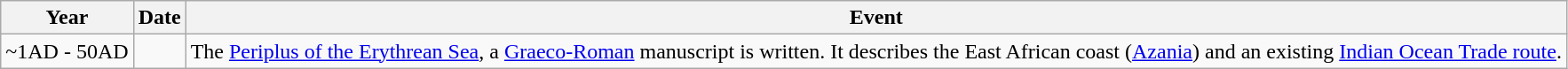<table class="wikitable">
<tr>
<th>Year</th>
<th>Date</th>
<th>Event</th>
</tr>
<tr>
<td>~1AD - 50AD</td>
<td></td>
<td>The <a href='#'>Periplus of the Erythrean Sea</a>, a <a href='#'>Graeco-Roman</a> manuscript is written. It describes the East African coast (<a href='#'>Azania</a>) and an existing <a href='#'>Indian Ocean Trade route</a>.</td>
</tr>
</table>
